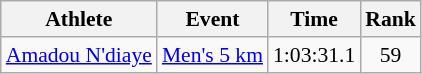<table class="wikitable" style="font-size:90%;">
<tr>
<th>Athlete</th>
<th>Event</th>
<th>Time</th>
<th>Rank</th>
</tr>
<tr align=center>
<td align=left><a href='#'>Amadou N'diaye</a></td>
<td align=left><a href='#'>Men's 5 km</a></td>
<td>1:03:31.1</td>
<td>59</td>
</tr>
</table>
